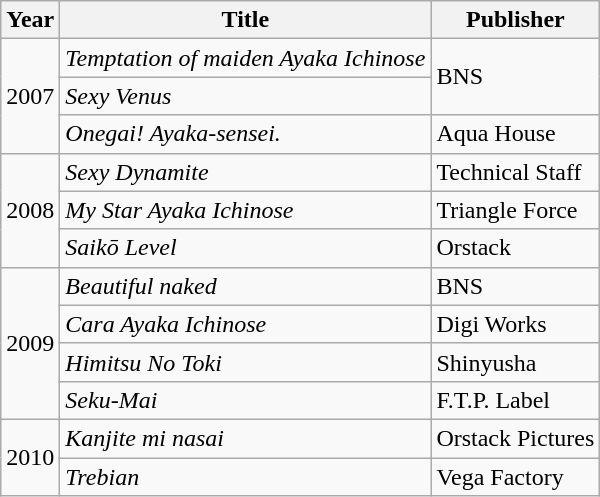<table class="wikitable">
<tr>
<th>Year</th>
<th>Title</th>
<th>Publisher</th>
</tr>
<tr>
<td rowspan="3">2007</td>
<td><em>Temptation of maiden Ayaka Ichinose</em></td>
<td rowspan="2">BNS</td>
</tr>
<tr>
<td><em>Sexy Venus</em></td>
</tr>
<tr>
<td><em>Onegai! Ayaka-sensei.</em></td>
<td>Aqua House</td>
</tr>
<tr>
<td rowspan="3">2008</td>
<td><em>Sexy Dynamite</em></td>
<td>Technical Staff</td>
</tr>
<tr>
<td><em>My Star Ayaka Ichinose</em></td>
<td>Triangle Force</td>
</tr>
<tr>
<td><em>Saikō Level</em></td>
<td>Orstack</td>
</tr>
<tr>
<td rowspan="4">2009</td>
<td><em>Beautiful naked</em></td>
<td>BNS</td>
</tr>
<tr>
<td><em>Cara Ayaka Ichinose</em></td>
<td>Digi Works</td>
</tr>
<tr>
<td><em>Himitsu No Toki</em></td>
<td>Shinyusha</td>
</tr>
<tr>
<td><em>Seku-Mai</em></td>
<td>F.T.P. Label</td>
</tr>
<tr>
<td rowspan="2">2010</td>
<td><em>Kanjite mi nasai</em></td>
<td>Orstack Pictures</td>
</tr>
<tr>
<td><em>Trebian</em></td>
<td>Vega Factory</td>
</tr>
</table>
